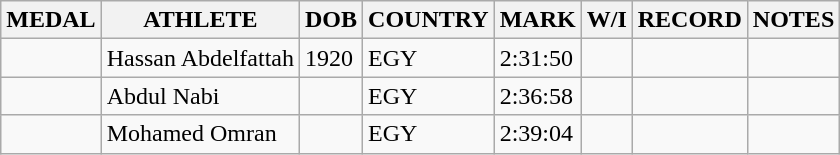<table class="wikitable">
<tr>
<th>MEDAL</th>
<th>ATHLETE</th>
<th>DOB</th>
<th>COUNTRY</th>
<th>MARK</th>
<th>W/I</th>
<th>RECORD</th>
<th>NOTES</th>
</tr>
<tr>
<td></td>
<td>Hassan Abdelfattah</td>
<td>1920</td>
<td>EGY</td>
<td>2:31:50</td>
<td></td>
<td></td>
<td></td>
</tr>
<tr>
<td></td>
<td>Abdul Nabi</td>
<td></td>
<td>EGY</td>
<td>2:36:58</td>
<td></td>
<td></td>
<td></td>
</tr>
<tr>
<td></td>
<td>Mohamed Omran</td>
<td></td>
<td>EGY</td>
<td>2:39:04</td>
<td></td>
<td></td>
<td></td>
</tr>
</table>
